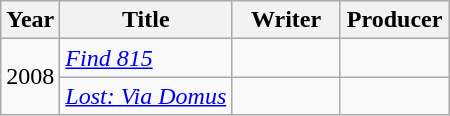<table class="wikitable">
<tr>
<th>Year</th>
<th>Title</th>
<th width="65">Writer</th>
<th width="65">Producer</th>
</tr>
<tr>
<td rowspan="2">2008</td>
<td><em><a href='#'>Find 815</a></em></td>
<td></td>
<td></td>
</tr>
<tr>
<td><em><a href='#'>Lost: Via Domus</a></em></td>
<td></td>
<td></td>
</tr>
</table>
